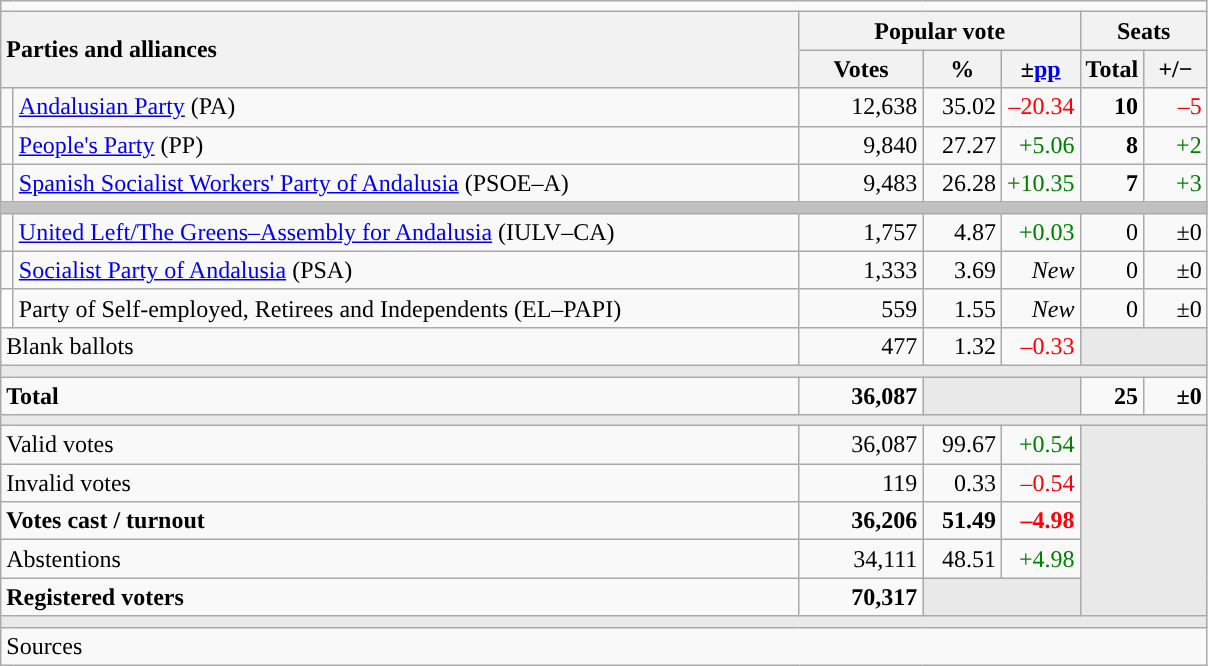<table class="wikitable" style="text-align:right;">
<tr>
<td colspan="7"></td>
</tr>
<tr>
<th style="text-align:left;" rowspan="2" colspan="2" width="525">Parties and alliances</th>
<th colspan="3">Popular vote</th>
<th colspan="2">Seats</th>
</tr>
<tr>
<th width="75">Votes</th>
<th width="45">%</th>
<th width="45">±<a href='#'>pp</a></th>
<th width="35">Total</th>
<th width="35">+/−</th>
</tr>
<tr>
<td width="1" style="color:inherit;background:"></td>
<td align="left"><a href='#'>Andalusian Party</a> (PA)</td>
<td>12,638</td>
<td>35.02</td>
<td style="color:red;">–20.34</td>
<td><strong>10</strong></td>
<td style="color:red;">–5</td>
</tr>
<tr>
<td style="color:inherit;background:"></td>
<td align="left"><a href='#'>People's Party</a> (PP)</td>
<td>9,840</td>
<td>27.27</td>
<td style="color:green;">+5.06</td>
<td><strong>8</strong></td>
<td style="color:green;">+2</td>
</tr>
<tr>
<td style="color:inherit;background:"></td>
<td align="left"><a href='#'>Spanish Socialist Workers' Party of Andalusia</a> (PSOE–A)</td>
<td>9,483</td>
<td>26.28</td>
<td style="color:green;">+10.35</td>
<td><strong>7</strong></td>
<td style="color:green;">+3</td>
</tr>
<tr>
<td colspan="7" bgcolor="#C0C0C0"></td>
</tr>
<tr>
<td style="color:inherit;background:"></td>
<td align="left"><a href='#'>United Left/The Greens–Assembly for Andalusia</a> (IULV–CA)</td>
<td>1,757</td>
<td>4.87</td>
<td style="color:green;">+0.03</td>
<td>0</td>
<td>±0</td>
</tr>
<tr>
<td style="color:inherit;background:"></td>
<td align="left"><a href='#'>Socialist Party of Andalusia</a> (PSA)</td>
<td>1,333</td>
<td>3.69</td>
<td><em>New</em></td>
<td>0</td>
<td>±0</td>
</tr>
<tr>
<td bgcolor="white"></td>
<td align="left">Party of Self-employed, Retirees and Independents (EL–PAPI)</td>
<td>559</td>
<td>1.55</td>
<td><em>New</em></td>
<td>0</td>
<td>±0</td>
</tr>
<tr>
<td align="left" colspan="2">Blank ballots</td>
<td>477</td>
<td>1.32</td>
<td style="color:red;">–0.33</td>
<td bgcolor="#E9E9E9" colspan="2"></td>
</tr>
<tr>
<td colspan="7" bgcolor="#E9E9E9"></td>
</tr>
<tr style="font-weight:bold;">
<td align="left" colspan="2">Total</td>
<td>36,087</td>
<td bgcolor="#E9E9E9" colspan="2"></td>
<td>25</td>
<td>±0</td>
</tr>
<tr>
<td colspan="7" bgcolor="#E9E9E9"></td>
</tr>
<tr>
<td align="left" colspan="2">Valid votes</td>
<td>36,087</td>
<td>99.67</td>
<td style="color:green;">+0.54</td>
<td bgcolor="#E9E9E9" colspan="2" rowspan="5"></td>
</tr>
<tr>
<td align="left" colspan="2">Invalid votes</td>
<td>119</td>
<td>0.33</td>
<td style="color:red;">–0.54</td>
</tr>
<tr style="font-weight:bold;">
<td align="left" colspan="2">Votes cast / turnout</td>
<td>36,206</td>
<td>51.49</td>
<td style="color:red;">–4.98</td>
</tr>
<tr>
<td align="left" colspan="2">Abstentions</td>
<td>34,111</td>
<td>48.51</td>
<td style="color:green;">+4.98</td>
</tr>
<tr style="font-weight:bold;">
<td align="left" colspan="2">Registered voters</td>
<td>70,317</td>
<td bgcolor="#E9E9E9" colspan="2"></td>
</tr>
<tr>
<td colspan="7" bgcolor="#E9E9E9"></td>
</tr>
<tr>
<td align="left" colspan="7">Sources</td>
</tr>
</table>
